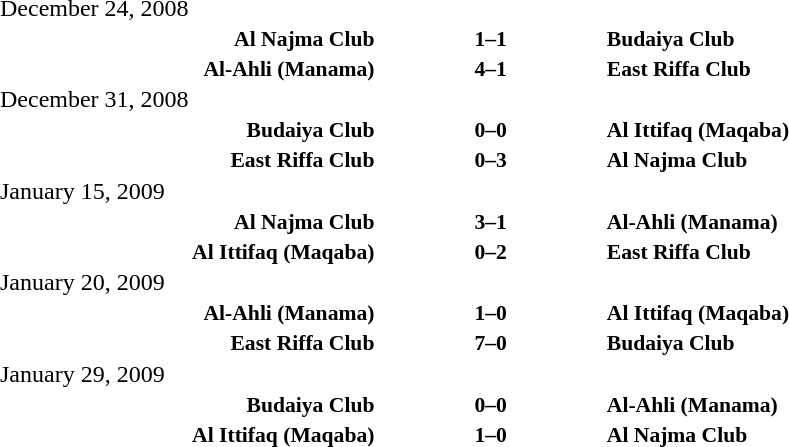<table width=100% cellspacing=1>
<tr>
<th width=20%></th>
<th width=12%></th>
<th width=20%></th>
<th></th>
</tr>
<tr>
<td>December 24, 2008</td>
</tr>
<tr style=font-size:90%>
<td align=right><strong>Al Najma Club</strong></td>
<td align=center><strong>1–1</strong></td>
<td><strong>Budaiya Club</strong></td>
<td></td>
<td></td>
</tr>
<tr style=font-size:90%>
<td align=right><strong>Al-Ahli (Manama)</strong></td>
<td align=center><strong>4–1</strong></td>
<td><strong>East Riffa Club</strong></td>
<td></td>
<td></td>
</tr>
<tr>
<td>December 31, 2008</td>
</tr>
<tr style=font-size:90%>
<td align=right><strong>Budaiya Club</strong></td>
<td align=center><strong>0–0</strong></td>
<td><strong>Al Ittifaq (Maqaba)</strong></td>
<td></td>
<td></td>
</tr>
<tr style=font-size:90%>
<td align=right><strong>East Riffa Club</strong></td>
<td align=center><strong>0–3</strong></td>
<td><strong>Al Najma Club</strong></td>
<td></td>
<td></td>
</tr>
<tr>
<td>January 15, 2009</td>
</tr>
<tr style=font-size:90%>
<td align=right><strong>Al Najma Club</strong></td>
<td align=center><strong>3–1</strong></td>
<td><strong>Al-Ahli (Manama)</strong></td>
<td></td>
<td></td>
</tr>
<tr style=font-size:90%>
<td align=right><strong>Al Ittifaq (Maqaba)</strong></td>
<td align=center><strong>0–2</strong></td>
<td><strong>East Riffa Club</strong></td>
<td></td>
<td></td>
</tr>
<tr>
<td>January 20, 2009</td>
</tr>
<tr style=font-size:90%>
<td align=right><strong>Al-Ahli (Manama)</strong></td>
<td align=center><strong>1–0</strong></td>
<td><strong>Al Ittifaq (Maqaba)</strong></td>
<td></td>
<td></td>
</tr>
<tr style=font-size:90%>
<td align=right><strong>East Riffa Club</strong></td>
<td align=center><strong>7–0</strong></td>
<td><strong>Budaiya Club</strong></td>
<td></td>
<td></td>
</tr>
<tr>
<td>January 29, 2009</td>
</tr>
<tr style=font-size:90%>
<td align=right><strong>Budaiya Club</strong></td>
<td align=center><strong>0–0</strong></td>
<td><strong>Al-Ahli (Manama)</strong></td>
<td></td>
<td></td>
</tr>
<tr style=font-size:90%>
<td align=right><strong>Al Ittifaq (Maqaba)</strong></td>
<td align=center><strong>1–0</strong></td>
<td><strong>Al Najma Club</strong></td>
<td></td>
<td></td>
</tr>
</table>
